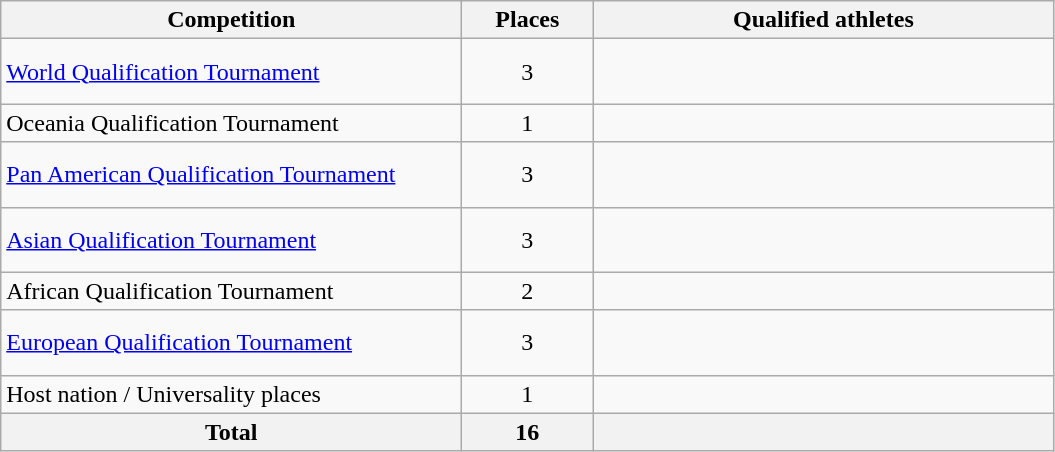<table class = "wikitable">
<tr>
<th width=300>Competition</th>
<th width=80>Places</th>
<th width=300>Qualified athletes</th>
</tr>
<tr>
<td><a href='#'>World Qualification Tournament</a></td>
<td align="center">3</td>
<td><br><br></td>
</tr>
<tr>
<td>Oceania Qualification Tournament</td>
<td align="center">1</td>
<td></td>
</tr>
<tr>
<td><a href='#'>Pan American Qualification Tournament</a></td>
<td align="center">3</td>
<td><br><br></td>
</tr>
<tr>
<td><a href='#'>Asian Qualification Tournament</a></td>
<td align="center">3</td>
<td><br><br></td>
</tr>
<tr>
<td>African Qualification Tournament</td>
<td align="center">2</td>
<td><br></td>
</tr>
<tr>
<td><a href='#'>European Qualification Tournament</a></td>
<td align="center">3</td>
<td><br><br></td>
</tr>
<tr>
<td>Host nation / Universality places</td>
<td align="center">1</td>
<td></td>
</tr>
<tr>
<th>Total</th>
<th>16</th>
<th></th>
</tr>
</table>
